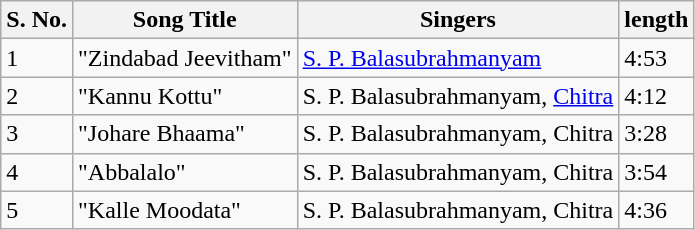<table class="wikitable">
<tr>
<th>S. No.</th>
<th>Song Title</th>
<th>Singers</th>
<th>length</th>
</tr>
<tr>
<td>1</td>
<td>"Zindabad Jeevitham"</td>
<td><a href='#'>S. P. Balasubrahmanyam</a></td>
<td>4:53</td>
</tr>
<tr>
<td>2</td>
<td>"Kannu Kottu"</td>
<td>S. P. Balasubrahmanyam, <a href='#'>Chitra</a></td>
<td>4:12</td>
</tr>
<tr>
<td>3</td>
<td>"Johare Bhaama"</td>
<td>S. P. Balasubrahmanyam, Chitra</td>
<td>3:28</td>
</tr>
<tr>
<td>4</td>
<td>"Abbalalo"</td>
<td>S. P. Balasubrahmanyam, Chitra</td>
<td>3:54</td>
</tr>
<tr>
<td>5</td>
<td>"Kalle Moodata"</td>
<td>S. P. Balasubrahmanyam, Chitra</td>
<td>4:36</td>
</tr>
</table>
